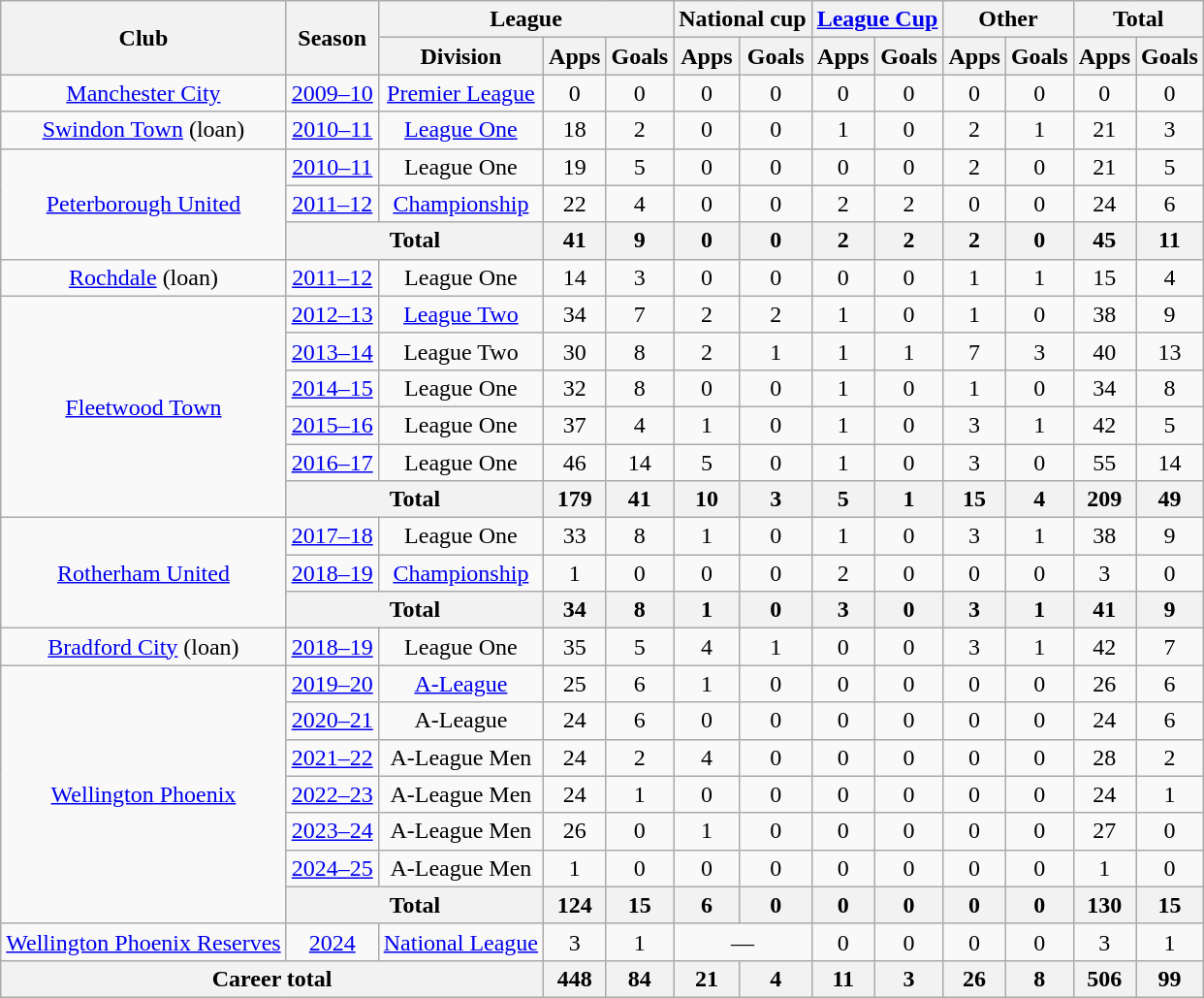<table class="wikitable" style="text-align:center">
<tr>
<th rowspan="2">Club</th>
<th rowspan="2">Season</th>
<th colspan="3">League</th>
<th colspan="2">National cup</th>
<th colspan="2"><a href='#'>League Cup</a></th>
<th colspan="2">Other</th>
<th colspan="2">Total</th>
</tr>
<tr>
<th>Division</th>
<th>Apps</th>
<th>Goals</th>
<th>Apps</th>
<th>Goals</th>
<th>Apps</th>
<th>Goals</th>
<th>Apps</th>
<th>Goals</th>
<th>Apps</th>
<th>Goals</th>
</tr>
<tr>
<td><a href='#'>Manchester City</a></td>
<td><a href='#'>2009–10</a></td>
<td><a href='#'>Premier League</a></td>
<td>0</td>
<td>0</td>
<td>0</td>
<td>0</td>
<td>0</td>
<td>0</td>
<td>0</td>
<td>0</td>
<td>0</td>
<td>0</td>
</tr>
<tr>
<td><a href='#'>Swindon Town</a> (loan)</td>
<td><a href='#'>2010–11</a></td>
<td><a href='#'>League One</a></td>
<td>18</td>
<td>2</td>
<td>0</td>
<td>0</td>
<td>1</td>
<td>0</td>
<td>2</td>
<td>1</td>
<td>21</td>
<td>3</td>
</tr>
<tr>
<td rowspan="3"><a href='#'>Peterborough United</a></td>
<td><a href='#'>2010–11</a></td>
<td>League One</td>
<td>19</td>
<td>5</td>
<td>0</td>
<td>0</td>
<td>0</td>
<td>0</td>
<td>2</td>
<td>0</td>
<td>21</td>
<td>5</td>
</tr>
<tr>
<td><a href='#'>2011–12</a></td>
<td><a href='#'>Championship</a></td>
<td>22</td>
<td>4</td>
<td>0</td>
<td>0</td>
<td>2</td>
<td>2</td>
<td>0</td>
<td>0</td>
<td>24</td>
<td>6</td>
</tr>
<tr>
<th colspan="2">Total</th>
<th>41</th>
<th>9</th>
<th>0</th>
<th>0</th>
<th>2</th>
<th>2</th>
<th>2</th>
<th>0</th>
<th>45</th>
<th>11</th>
</tr>
<tr>
<td><a href='#'>Rochdale</a> (loan)</td>
<td><a href='#'>2011–12</a></td>
<td>League One</td>
<td>14</td>
<td>3</td>
<td>0</td>
<td>0</td>
<td>0</td>
<td>0</td>
<td>1</td>
<td>1</td>
<td>15</td>
<td>4</td>
</tr>
<tr>
<td rowspan="6"><a href='#'>Fleetwood Town</a></td>
<td><a href='#'>2012–13</a></td>
<td><a href='#'>League Two</a></td>
<td>34</td>
<td>7</td>
<td>2</td>
<td>2</td>
<td>1</td>
<td>0</td>
<td>1</td>
<td>0</td>
<td>38</td>
<td>9</td>
</tr>
<tr>
<td><a href='#'>2013–14</a></td>
<td>League Two</td>
<td>30</td>
<td>8</td>
<td>2</td>
<td>1</td>
<td>1</td>
<td>1</td>
<td>7</td>
<td>3</td>
<td>40</td>
<td>13</td>
</tr>
<tr>
<td><a href='#'>2014–15</a></td>
<td>League One</td>
<td>32</td>
<td>8</td>
<td>0</td>
<td>0</td>
<td>1</td>
<td>0</td>
<td>1</td>
<td>0</td>
<td>34</td>
<td>8</td>
</tr>
<tr>
<td><a href='#'>2015–16</a></td>
<td>League One</td>
<td>37</td>
<td>4</td>
<td>1</td>
<td>0</td>
<td>1</td>
<td>0</td>
<td>3</td>
<td>1</td>
<td>42</td>
<td>5</td>
</tr>
<tr>
<td><a href='#'>2016–17</a></td>
<td>League One</td>
<td>46</td>
<td>14</td>
<td>5</td>
<td>0</td>
<td>1</td>
<td>0</td>
<td>3</td>
<td>0</td>
<td>55</td>
<td>14</td>
</tr>
<tr>
<th colspan="2">Total</th>
<th>179</th>
<th>41</th>
<th>10</th>
<th>3</th>
<th>5</th>
<th>1</th>
<th>15</th>
<th>4</th>
<th>209</th>
<th>49</th>
</tr>
<tr>
<td rowspan=3><a href='#'>Rotherham United</a></td>
<td><a href='#'>2017–18</a></td>
<td>League One</td>
<td>33</td>
<td>8</td>
<td>1</td>
<td>0</td>
<td>1</td>
<td>0</td>
<td>3</td>
<td>1</td>
<td>38</td>
<td>9</td>
</tr>
<tr>
<td><a href='#'>2018–19</a></td>
<td><a href='#'>Championship</a></td>
<td>1</td>
<td>0</td>
<td>0</td>
<td>0</td>
<td>2</td>
<td>0</td>
<td>0</td>
<td>0</td>
<td>3</td>
<td>0</td>
</tr>
<tr>
<th colspan=2>Total</th>
<th>34</th>
<th>8</th>
<th>1</th>
<th>0</th>
<th>3</th>
<th>0</th>
<th>3</th>
<th>1</th>
<th>41</th>
<th>9</th>
</tr>
<tr>
<td><a href='#'>Bradford City</a> (loan)</td>
<td><a href='#'>2018–19</a></td>
<td>League One</td>
<td>35</td>
<td>5</td>
<td>4</td>
<td>1</td>
<td>0</td>
<td>0</td>
<td>3</td>
<td>1</td>
<td>42</td>
<td>7</td>
</tr>
<tr>
<td rowspan=7><a href='#'>Wellington Phoenix</a></td>
<td><a href='#'>2019–20</a></td>
<td><a href='#'>A-League</a></td>
<td>25</td>
<td>6</td>
<td>1</td>
<td>0</td>
<td>0</td>
<td>0</td>
<td>0</td>
<td>0</td>
<td>26</td>
<td>6</td>
</tr>
<tr>
<td><a href='#'>2020–21</a></td>
<td>A-League</td>
<td>24</td>
<td>6</td>
<td>0</td>
<td>0</td>
<td>0</td>
<td>0</td>
<td>0</td>
<td>0</td>
<td>24</td>
<td>6</td>
</tr>
<tr>
<td><a href='#'>2021–22</a></td>
<td>A-League Men</td>
<td>24</td>
<td>2</td>
<td>4</td>
<td>0</td>
<td>0</td>
<td>0</td>
<td>0</td>
<td>0</td>
<td>28</td>
<td>2</td>
</tr>
<tr>
<td><a href='#'>2022–23</a></td>
<td>A-League Men</td>
<td>24</td>
<td>1</td>
<td>0</td>
<td>0</td>
<td>0</td>
<td>0</td>
<td>0</td>
<td>0</td>
<td>24</td>
<td>1</td>
</tr>
<tr>
<td><a href='#'>2023–24</a></td>
<td>A-League Men</td>
<td>26</td>
<td>0</td>
<td>1</td>
<td>0</td>
<td>0</td>
<td>0</td>
<td>0</td>
<td>0</td>
<td>27</td>
<td>0</td>
</tr>
<tr>
<td><a href='#'>2024–25</a></td>
<td>A-League Men</td>
<td>1</td>
<td>0</td>
<td>0</td>
<td>0</td>
<td>0</td>
<td>0</td>
<td>0</td>
<td>0</td>
<td>1</td>
<td>0</td>
</tr>
<tr>
<th colspan=2>Total</th>
<th>124</th>
<th>15</th>
<th>6</th>
<th>0</th>
<th>0</th>
<th>0</th>
<th>0</th>
<th>0</th>
<th>130</th>
<th>15</th>
</tr>
<tr>
<td><a href='#'>Wellington Phoenix Reserves</a></td>
<td><a href='#'>2024</a></td>
<td><a href='#'>National League</a></td>
<td>3</td>
<td>1</td>
<td colspan=2>—</td>
<td>0</td>
<td>0</td>
<td>0</td>
<td>0</td>
<td>3</td>
<td>1</td>
</tr>
<tr>
<th colspan="3">Career total</th>
<th>448</th>
<th>84</th>
<th>21</th>
<th>4</th>
<th>11</th>
<th>3</th>
<th>26</th>
<th>8</th>
<th>506</th>
<th>99</th>
</tr>
</table>
